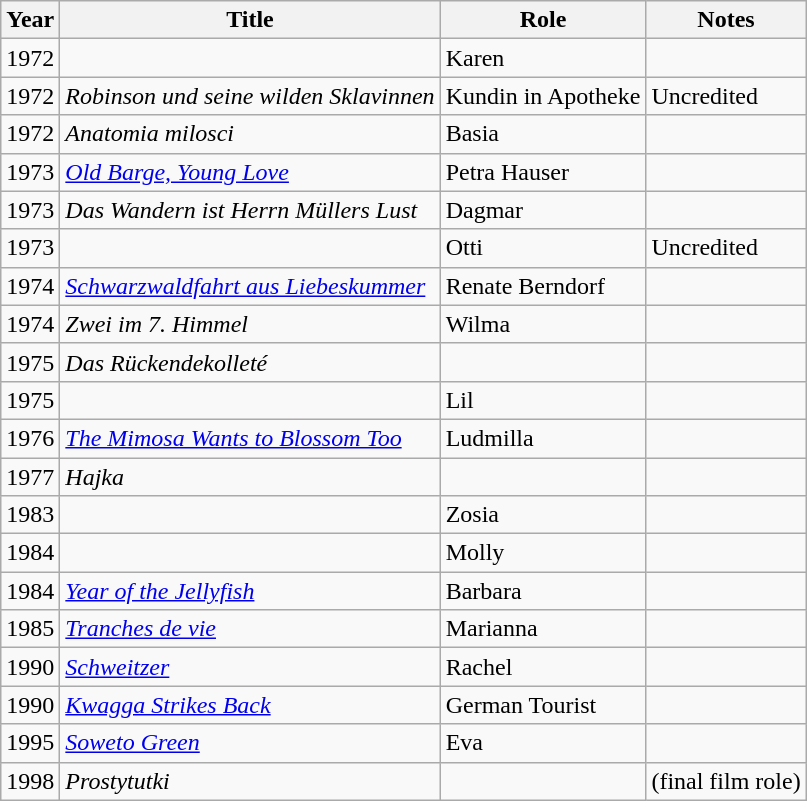<table class="wikitable">
<tr>
<th>Year</th>
<th>Title</th>
<th>Role</th>
<th>Notes</th>
</tr>
<tr>
<td>1972</td>
<td><em></em></td>
<td>Karen</td>
<td></td>
</tr>
<tr>
<td>1972</td>
<td><em>Robinson und seine wilden Sklavinnen</em></td>
<td>Kundin in Apotheke</td>
<td>Uncredited</td>
</tr>
<tr>
<td>1972</td>
<td><em>Anatomia milosci</em></td>
<td>Basia</td>
<td></td>
</tr>
<tr>
<td>1973</td>
<td><em><a href='#'>Old Barge, Young Love</a></em></td>
<td>Petra Hauser</td>
<td></td>
</tr>
<tr>
<td>1973</td>
<td><em>Das Wandern ist Herrn Müllers Lust</em></td>
<td>Dagmar</td>
<td></td>
</tr>
<tr>
<td>1973</td>
<td><em></em></td>
<td>Otti</td>
<td>Uncredited</td>
</tr>
<tr>
<td>1974</td>
<td><em><a href='#'>Schwarzwaldfahrt aus Liebeskummer</a></em></td>
<td>Renate Berndorf</td>
<td></td>
</tr>
<tr>
<td>1974</td>
<td><em>Zwei im 7. Himmel</em></td>
<td>Wilma</td>
<td></td>
</tr>
<tr>
<td>1975</td>
<td><em>Das Rückendekolleté</em></td>
<td></td>
<td></td>
</tr>
<tr>
<td>1975</td>
<td><em></em></td>
<td>Lil</td>
<td></td>
</tr>
<tr>
<td>1976</td>
<td><em><a href='#'>The Mimosa Wants to Blossom Too</a></em></td>
<td>Ludmilla</td>
<td></td>
</tr>
<tr>
<td>1977</td>
<td><em>Hajka</em></td>
<td></td>
<td></td>
</tr>
<tr>
<td>1983</td>
<td><em></em></td>
<td>Zosia</td>
<td></td>
</tr>
<tr>
<td>1984</td>
<td><em></em></td>
<td>Molly</td>
<td></td>
</tr>
<tr>
<td>1984</td>
<td><em><a href='#'>Year of the Jellyfish</a></em></td>
<td>Barbara</td>
<td></td>
</tr>
<tr>
<td>1985</td>
<td><em><a href='#'>Tranches de vie</a></em></td>
<td>Marianna</td>
<td></td>
</tr>
<tr>
<td>1990</td>
<td><em><a href='#'>Schweitzer</a></em></td>
<td>Rachel</td>
<td></td>
</tr>
<tr>
<td>1990</td>
<td><em><a href='#'>Kwagga Strikes Back</a></em></td>
<td>German Tourist</td>
<td></td>
</tr>
<tr>
<td>1995</td>
<td><em><a href='#'>Soweto Green</a></em></td>
<td>Eva</td>
<td></td>
</tr>
<tr>
<td>1998</td>
<td><em>Prostytutki</em></td>
<td></td>
<td>(final film role)</td>
</tr>
</table>
